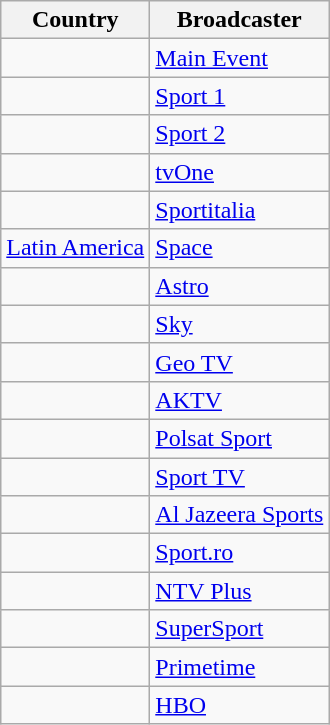<table class="wikitable">
<tr>
<th align=center>Country</th>
<th align=center>Broadcaster</th>
</tr>
<tr>
<td></td>
<td><a href='#'>Main Event</a></td>
</tr>
<tr>
<td></td>
<td><a href='#'>Sport 1</a></td>
</tr>
<tr>
<td></td>
<td><a href='#'>Sport 2</a></td>
</tr>
<tr>
<td></td>
<td><a href='#'>tvOne</a></td>
</tr>
<tr>
<td></td>
<td><a href='#'>Sportitalia</a></td>
</tr>
<tr>
<td><a href='#'>Latin America</a></td>
<td><a href='#'>Space</a></td>
</tr>
<tr>
<td></td>
<td><a href='#'>Astro</a></td>
</tr>
<tr>
<td></td>
<td><a href='#'>Sky</a></td>
</tr>
<tr>
<td></td>
<td><a href='#'>Geo TV</a></td>
</tr>
<tr>
<td></td>
<td><a href='#'>AKTV</a></td>
</tr>
<tr>
<td></td>
<td><a href='#'>Polsat Sport</a></td>
</tr>
<tr>
<td></td>
<td><a href='#'>Sport TV</a></td>
</tr>
<tr>
<td></td>
<td><a href='#'>Al Jazeera Sports</a></td>
</tr>
<tr>
<td></td>
<td><a href='#'>Sport.ro</a></td>
</tr>
<tr>
<td></td>
<td><a href='#'>NTV Plus</a></td>
</tr>
<tr>
<td></td>
<td><a href='#'>SuperSport</a></td>
</tr>
<tr>
<td></td>
<td><a href='#'>Primetime</a></td>
</tr>
<tr>
<td></td>
<td><a href='#'>HBO</a></td>
</tr>
</table>
